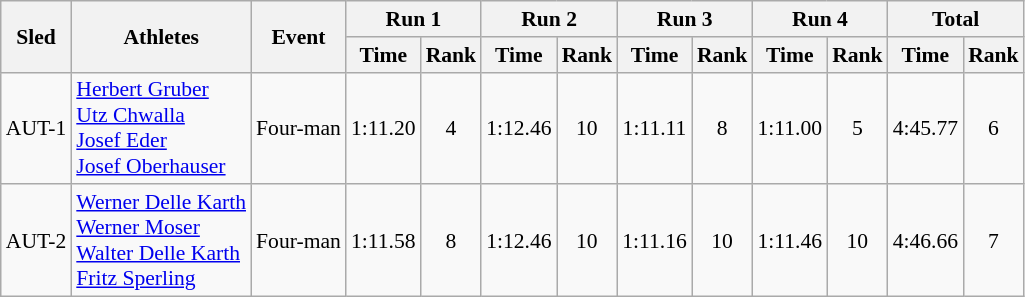<table class="wikitable"  border="1" style="font-size:90%">
<tr>
<th rowspan="2">Sled</th>
<th rowspan="2">Athletes</th>
<th rowspan="2">Event</th>
<th colspan="2">Run 1</th>
<th colspan="2">Run 2</th>
<th colspan="2">Run 3</th>
<th colspan="2">Run 4</th>
<th colspan="2">Total</th>
</tr>
<tr>
<th>Time</th>
<th>Rank</th>
<th>Time</th>
<th>Rank</th>
<th>Time</th>
<th>Rank</th>
<th>Time</th>
<th>Rank</th>
<th>Time</th>
<th>Rank</th>
</tr>
<tr>
<td align="center">AUT-1</td>
<td><a href='#'>Herbert Gruber</a><br><a href='#'>Utz Chwalla</a><br><a href='#'>Josef Eder</a><br><a href='#'>Josef Oberhauser</a></td>
<td>Four-man</td>
<td align="center">1:11.20</td>
<td align="center">4</td>
<td align="center">1:12.46</td>
<td align="center">10</td>
<td align="center">1:11.11</td>
<td align="center">8</td>
<td align="center">1:11.00</td>
<td align="center">5</td>
<td align="center">4:45.77</td>
<td align="center">6</td>
</tr>
<tr>
<td align="center">AUT-2</td>
<td><a href='#'>Werner Delle Karth</a><br><a href='#'>Werner Moser</a><br><a href='#'>Walter Delle Karth</a><br><a href='#'>Fritz Sperling</a></td>
<td>Four-man</td>
<td align="center">1:11.58</td>
<td align="center">8</td>
<td align="center">1:12.46</td>
<td align="center">10</td>
<td align="center">1:11.16</td>
<td align="center">10</td>
<td align="center">1:11.46</td>
<td align="center">10</td>
<td align="center">4:46.66</td>
<td align="center">7</td>
</tr>
</table>
